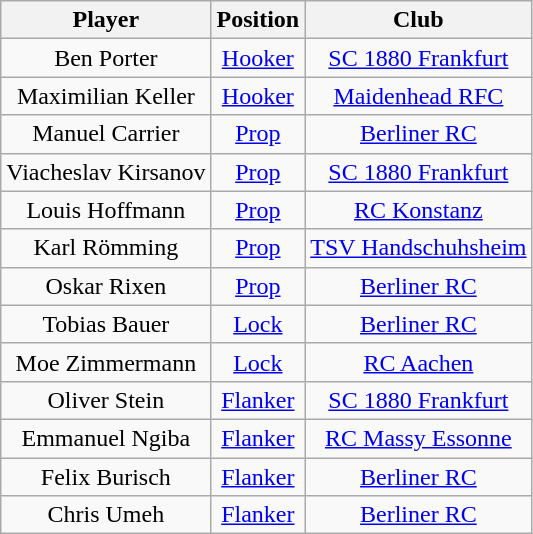<table class="wikitable" style="text-align:center">
<tr>
<th>Player</th>
<th>Position</th>
<th>Club</th>
</tr>
<tr>
<td>Ben Porter</td>
<td><a href='#'>Hooker</a></td>
<td> <a href='#'>SC 1880 Frankfurt</a></td>
</tr>
<tr>
<td>Maximilian Keller</td>
<td><a href='#'>Hooker</a></td>
<td> <a href='#'>Maidenhead RFC</a></td>
</tr>
<tr>
<td>Manuel Carrier</td>
<td><a href='#'>Prop</a></td>
<td> <a href='#'>Berliner RC</a></td>
</tr>
<tr>
<td>Viacheslav Kirsanov</td>
<td><a href='#'>Prop</a></td>
<td> <a href='#'>SC 1880 Frankfurt</a></td>
</tr>
<tr>
<td>Louis Hoffmann</td>
<td><a href='#'>Prop</a></td>
<td> <a href='#'>RC Konstanz</a></td>
</tr>
<tr>
<td>Karl Römming</td>
<td><a href='#'>Prop</a></td>
<td> <a href='#'>TSV Handschuhsheim</a></td>
</tr>
<tr>
<td>Oskar Rixen</td>
<td><a href='#'>Prop</a></td>
<td> <a href='#'>Berliner RC</a></td>
</tr>
<tr>
<td>Tobias Bauer</td>
<td><a href='#'>Lock</a></td>
<td> <a href='#'>Berliner RC</a></td>
</tr>
<tr>
<td>Moe Zimmermann</td>
<td><a href='#'>Lock</a></td>
<td> <a href='#'>RC Aachen</a></td>
</tr>
<tr>
<td>Oliver Stein</td>
<td><a href='#'>Flanker</a></td>
<td> <a href='#'>SC 1880 Frankfurt</a></td>
</tr>
<tr>
<td>Emmanuel Ngiba</td>
<td><a href='#'>Flanker</a></td>
<td> <a href='#'>RC Massy Essonne</a></td>
</tr>
<tr>
<td>Felix Burisch</td>
<td><a href='#'>Flanker</a></td>
<td> <a href='#'>Berliner RC</a></td>
</tr>
<tr>
<td>Chris Umeh</td>
<td><a href='#'>Flanker</a></td>
<td> <a href='#'>Berliner RC</a></td>
</tr>
</table>
